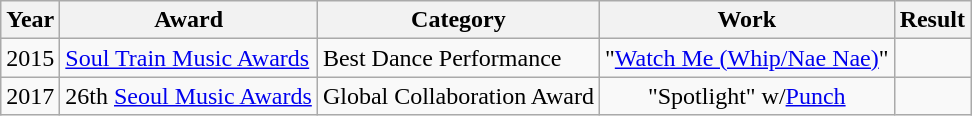<table class="wikitable">
<tr>
<th scope="col">Year</th>
<th scope="col">Award</th>
<th scope="col">Category</th>
<th scope="col">Work</th>
<th scope="col">Result</th>
</tr>
<tr>
<td>2015</td>
<td><a href='#'>Soul Train Music Awards</a></td>
<td scope="row">Best Dance Performance</td>
<td>"<a href='#'>Watch Me (Whip/Nae Nae)</a>"</td>
<td></td>
</tr>
<tr>
<td>2017</td>
<td>26th <a href='#'>Seoul Music Awards</a></td>
<td scope="row">Global Collaboration Award</td>
<td style="text-align:center;">"Spotlight" w/<a href='#'>Punch</a></td>
<td></td>
</tr>
</table>
